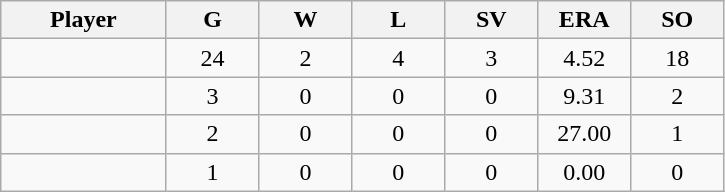<table class="wikitable sortable">
<tr>
<th bgcolor="#DDDDFF" width="16%">Player</th>
<th bgcolor="#DDDDFF" width="9%">G</th>
<th bgcolor="#DDDDFF" width="9%">W</th>
<th bgcolor="#DDDDFF" width="9%">L</th>
<th bgcolor="#DDDDFF" width="9%">SV</th>
<th bgcolor="#DDDDFF" width="9%">ERA</th>
<th bgcolor="#DDDDFF" width="9%">SO</th>
</tr>
<tr align="center">
<td></td>
<td>24</td>
<td>2</td>
<td>4</td>
<td>3</td>
<td>4.52</td>
<td>18</td>
</tr>
<tr align="center">
<td></td>
<td>3</td>
<td>0</td>
<td>0</td>
<td>0</td>
<td>9.31</td>
<td>2</td>
</tr>
<tr align="center">
<td></td>
<td>2</td>
<td>0</td>
<td>0</td>
<td>0</td>
<td>27.00</td>
<td>1</td>
</tr>
<tr align="center">
<td></td>
<td>1</td>
<td>0</td>
<td>0</td>
<td>0</td>
<td>0.00</td>
<td>0</td>
</tr>
</table>
